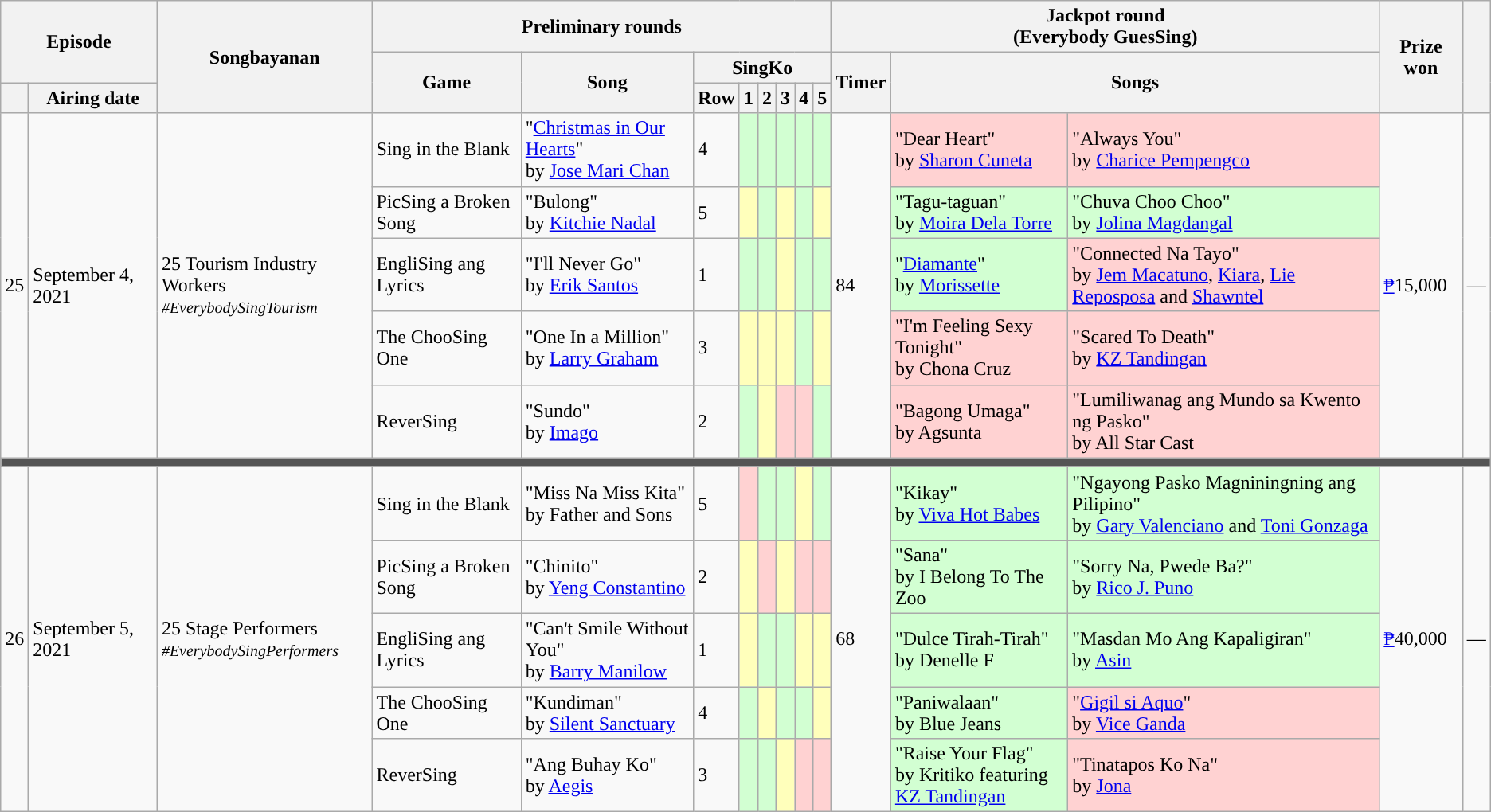<table class="wikitable plainrowheaders mw-collapsible ">
<tr>
<th colspan="2" rowspan="2">Episode</th>
<th rowspan="3">Songbayanan</th>
<th colspan="8">Preliminary rounds</th>
<th colspan="3">Jackpot round<br>(Everybody GuesSing)</th>
<th rowspan="3">Prize won</th>
<th rowspan="3"></th>
</tr>
<tr>
<th rowspan="2">Game</th>
<th rowspan="2">Song</th>
<th colspan="6">SingKo</th>
<th rowspan="2">Timer</th>
<th colspan="2" rowspan="2">Songs</th>
</tr>
<tr>
<th></th>
<th>Airing date</th>
<th>Row</th>
<th>1</th>
<th>2</th>
<th>3</th>
<th>4</th>
<th>5</th>
</tr>
<tr>
<td rowspan="5">25</td>
<td rowspan="5">September 4, 2021</td>
<td rowspan="5">25 Tourism Industry Workers<br><small><em>#EverybodySingTourism</em></small></td>
<td>Sing in the Blank</td>
<td>"<a href='#'>Christmas in Our Hearts</a>"<br>by <a href='#'>Jose Mari Chan</a></td>
<td>4</td>
<td style="background:#D2FFD2"></td>
<td style="background:#D2FFD2"></td>
<td style="background:#D2FFD2"></td>
<td style="background:#D2FFD2"></td>
<td style="background:#D2FFD2"></td>
<td rowspan="5">84 </td>
<td style="background:#FFD2D2">"Dear Heart"<br>by <a href='#'>Sharon Cuneta</a></td>
<td style="background:#FFD2D2">"Always You"<br>by <a href='#'>Charice Pempengco</a></td>
<td rowspan="5"><a href='#'>₱</a>15,000</td>
<td rowspan="5">—</td>
</tr>
<tr>
<td>PicSing a Broken Song</td>
<td>"Bulong"<br>by <a href='#'>Kitchie Nadal</a></td>
<td>5</td>
<td style="background:#FFB"></td>
<td style="background:#D2FFD2"></td>
<td style="background:#FFB"></td>
<td style="background:#D2FFD2"></td>
<td style="background:#FFB"></td>
<td style="background:#D2FFD2">"Tagu-taguan"<br>by <a href='#'>Moira Dela Torre</a></td>
<td style="background:#D2FFD2">"Chuva Choo Choo"<br>by <a href='#'>Jolina Magdangal</a></td>
</tr>
<tr>
<td>EngliSing ang Lyrics</td>
<td>"I'll Never Go"<br>by <a href='#'>Erik Santos</a></td>
<td>1</td>
<td style="background:#D2FFD2"></td>
<td style="background:#D2FFD2"></td>
<td style="background:#FFB"></td>
<td style="background:#D2FFD2"></td>
<td style="background:#D2FFD2"></td>
<td style="background:#D2FFD2">"<a href='#'>Diamante</a>"<br>by <a href='#'>Morissette</a></td>
<td style="background:#FFD2D2">"Connected Na Tayo"<br>by <a href='#'>Jem Macatuno</a>, <a href='#'>Kiara</a>, <a href='#'>Lie Reposposa</a> and <a href='#'>Shawntel</a></td>
</tr>
<tr>
<td>The ChooSing One</td>
<td>"One In a Million"<br>by <a href='#'>Larry Graham</a></td>
<td>3</td>
<td style="background:#FFB"></td>
<td style="background:#FFB"></td>
<td style="background:#FFB"></td>
<td style="background:#D2FFD2"></td>
<td style="background:#FFB"></td>
<td style="background:#FFD2D2">"I'm Feeling Sexy Tonight"<br>by Chona Cruz</td>
<td style="background:#FFD2D2">"Scared To Death"<br>by <a href='#'>KZ Tandingan</a></td>
</tr>
<tr>
<td>ReverSing</td>
<td>"Sundo"<br>by <a href='#'>Imago</a></td>
<td>2</td>
<td style="background:#D2FFD2"></td>
<td style="background:#FFB"></td>
<td style="background:#FFD2D2"></td>
<td style="background:#FFD2D2"></td>
<td style="background:#D2FFD2"></td>
<td style="background:#FFD2D2">"Bagong Umaga"<br>by Agsunta</td>
<td style="background:#FFD2D2">"Lumiliwanag ang Mundo sa Kwento ng Pasko"<br>by All Star Cast</td>
</tr>
<tr>
<th colspan="16" style="background:#555"></th>
</tr>
<tr>
<td rowspan="5">26</td>
<td rowspan="5">September 5, 2021</td>
<td rowspan="5">25 Stage Performers<br><small><em>#EverybodySingPerformers</em></small></td>
<td>Sing in the Blank</td>
<td>"Miss Na Miss Kita"<br>by Father and Sons</td>
<td>5</td>
<td style="background:#FFD2D2"></td>
<td style="background:#D2FFD2"></td>
<td style="background:#D2FFD2"></td>
<td style="background:#FFB"></td>
<td style="background:#D2FFD2"></td>
<td rowspan="5">68 </td>
<td style="background:#D2FFD2">"Kikay"<br>by <a href='#'>Viva Hot Babes</a></td>
<td style="background:#D2FFD2">"Ngayong Pasko Magniningning ang Pilipino" <br>by <a href='#'>Gary Valenciano</a> and <a href='#'>Toni Gonzaga</a></td>
<td rowspan="5"><a href='#'>₱</a>40,000</td>
<td rowspan="5">—</td>
</tr>
<tr>
<td>PicSing a Broken Song</td>
<td>"Chinito"<br>by <a href='#'>Yeng Constantino</a></td>
<td>2</td>
<td style="background:#FFB"></td>
<td style="background:#FFD2D2"></td>
<td style="background:#FFB"></td>
<td style="background:#FFD2D2"></td>
<td style="background:#FFD2D2"></td>
<td style="background:#D2FFD2">"Sana"<br>by I Belong To The Zoo</td>
<td style="background:#D2FFD2">"Sorry Na, Pwede Ba?"<br>by <a href='#'>Rico J. Puno</a></td>
</tr>
<tr>
<td>EngliSing ang Lyrics</td>
<td>"Can't Smile Without You"<br>by <a href='#'>Barry Manilow</a></td>
<td>1</td>
<td style="background:#FFB"></td>
<td style="background:#D2FFD2"></td>
<td style="background:#D2FFD2"></td>
<td style="background:#FFB"></td>
<td style="background:#FFB"></td>
<td style="background:#D2FFD2">"Dulce Tirah-Tirah"<br>by Denelle F</td>
<td style="background:#D2FFD2">"Masdan Mo Ang Kapaligiran"<br>by <a href='#'>Asin</a></td>
</tr>
<tr>
<td>The ChooSing One</td>
<td>"Kundiman"<br>by <a href='#'>Silent Sanctuary</a></td>
<td>4</td>
<td style="background:#D2FFD2"></td>
<td style="background:#FFB"></td>
<td style="background:#D2FFD2"></td>
<td style="background:#D2FFD2"></td>
<td style="background:#FFB"></td>
<td style="background:#D2FFD2">"Paniwalaan"<br>by Blue Jeans</td>
<td style="background:#FFD2D2">"<a href='#'>Gigil si Aquo</a>"<br> by <a href='#'>Vice Ganda</a></td>
</tr>
<tr>
<td>ReverSing</td>
<td>"Ang Buhay Ko"<br>by <a href='#'>Aegis</a></td>
<td>3</td>
<td style="background:#D2FFD2"></td>
<td style="background:#D2FFD2"></td>
<td style="background:#FFB"></td>
<td style="background:#FFD2D2"></td>
<td style="background:#FFD2D2"></td>
<td style="background:#D2FFD2">"Raise Your Flag"<br>by Kritiko featuring<br> <a href='#'>KZ Tandingan</a></td>
<td style="background:#FFD2D2">"Tinatapos Ko Na"<br>by <a href='#'>Jona</a></td>
</tr>
</table>
